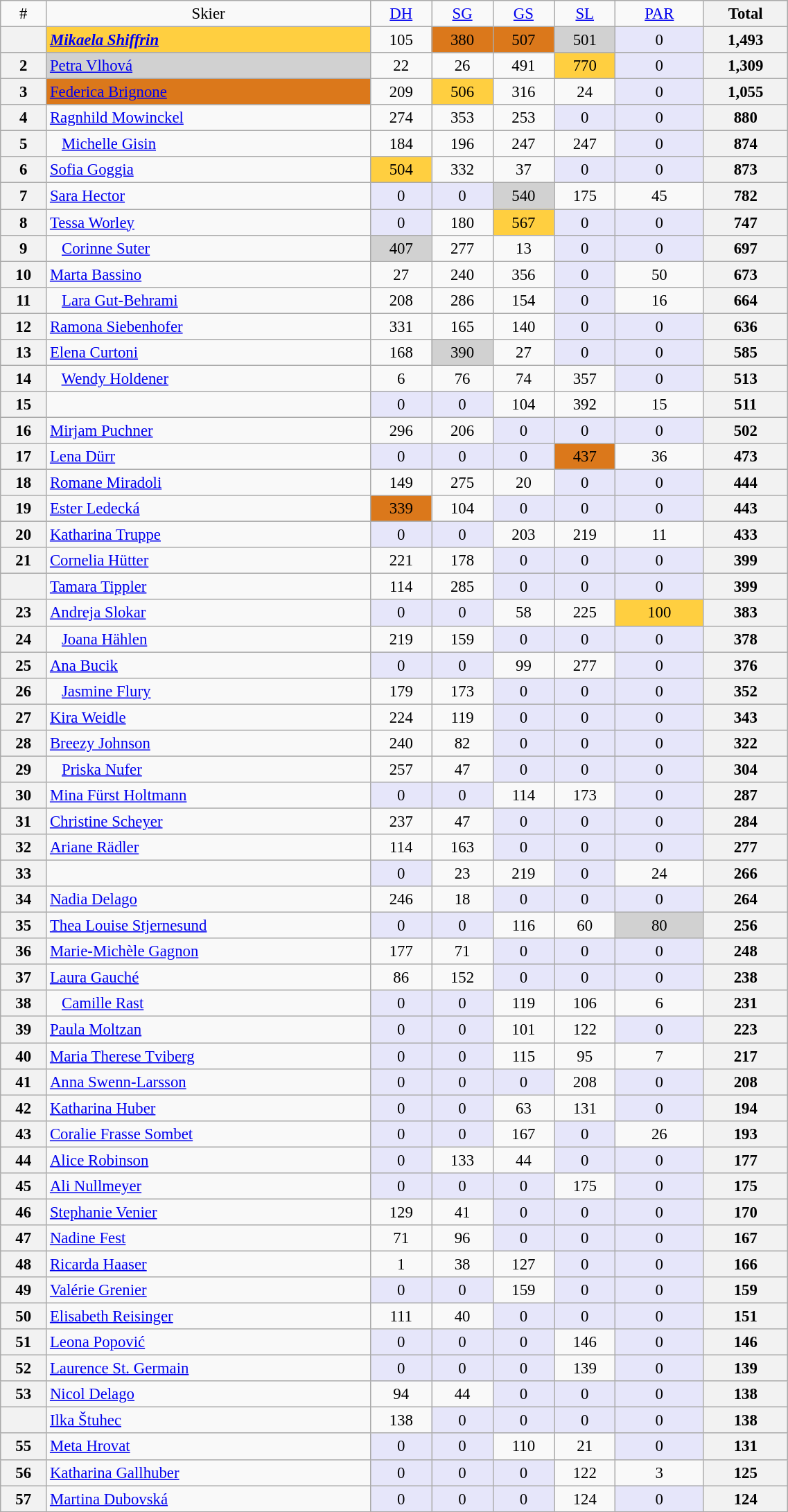<table class="wikitable sortable" width=60% style="font-size:95%; text-align:center;">
<tr>
<td>#</td>
<td>Skier</td>
<td><a href='#'>DH</a><br></td>
<td><a href='#'>SG</a><br></td>
<td><a href='#'>GS</a><br></td>
<td><a href='#'>SL</a><br></td>
<td> <a href='#'>PAR</a> <br></td>
<th>Total</th>
</tr>
<tr>
<th></th>
<td align=left bgcolor=ffcf40> <strong><em><a href='#'>Mikaela Shiffrin</a></em></strong></td>
<td>105</td>
<td bgcolor=db781b>380</td>
<td bgcolor=db781b>507</td>
<td bgcolor=d1d1d1>501</td>
<td bgcolor=lavender>0</td>
<th>1,493</th>
</tr>
<tr>
<th>2</th>
<td align=left bgcolor=d1d1d1> <a href='#'>Petra Vlhová</a></td>
<td>22</td>
<td>26</td>
<td>491</td>
<td bgcolor=ffcf40>770</td>
<td bgcolor=lavender>0</td>
<th>1,309</th>
</tr>
<tr>
<th>3</th>
<td align=left bgcolor=db781b> <a href='#'>Federica Brignone</a></td>
<td>209</td>
<td bgcolor=ffcf40>506</td>
<td>316</td>
<td>24</td>
<td bgcolor=lavender>0</td>
<th>1,055</th>
</tr>
<tr>
<th>4</th>
<td align=left> <a href='#'>Ragnhild Mowinckel</a></td>
<td>274</td>
<td>353</td>
<td>253</td>
<td bgcolor=lavender>0</td>
<td bgcolor=lavender>0</td>
<th>880</th>
</tr>
<tr>
<th>5</th>
<td align=left>   <a href='#'>Michelle Gisin</a></td>
<td>184</td>
<td>196</td>
<td>247</td>
<td>247</td>
<td bgcolor=lavender>0</td>
<th>874</th>
</tr>
<tr>
<th>6</th>
<td align=left> <a href='#'>Sofia Goggia</a></td>
<td bgcolor=ffcf40>504</td>
<td>332</td>
<td>37</td>
<td bgcolor=lavender>0</td>
<td bgcolor=lavender>0</td>
<th>873</th>
</tr>
<tr>
<th>7</th>
<td align=left> <a href='#'>Sara Hector</a></td>
<td bgcolor=lavender>0</td>
<td bgcolor=lavender>0</td>
<td bgcolor=d1d1d1>540</td>
<td>175</td>
<td>45</td>
<th>782</th>
</tr>
<tr>
<th>8</th>
<td align=left> <a href='#'>Tessa Worley</a></td>
<td bgcolor=lavender>0</td>
<td>180</td>
<td bgcolor=ffcf40>567</td>
<td bgcolor=lavender>0</td>
<td bgcolor=lavender>0</td>
<th>747</th>
</tr>
<tr>
<th>9</th>
<td align=left>   <a href='#'>Corinne Suter</a></td>
<td bgcolor=d1d1d1>407</td>
<td>277</td>
<td>13</td>
<td bgcolor=lavender>0</td>
<td bgcolor=lavender>0</td>
<th>697</th>
</tr>
<tr>
<th>10</th>
<td align=left> <a href='#'>Marta Bassino</a></td>
<td>27</td>
<td>240</td>
<td>356</td>
<td bgcolor=lavender>0</td>
<td>50</td>
<th>673</th>
</tr>
<tr>
<th>11</th>
<td align=left>   <a href='#'>Lara Gut-Behrami</a></td>
<td>208</td>
<td>286</td>
<td>154</td>
<td bgcolor=lavender>0</td>
<td>16</td>
<th>664</th>
</tr>
<tr>
<th>12</th>
<td align=left> <a href='#'>Ramona Siebenhofer</a></td>
<td>331</td>
<td>165</td>
<td>140</td>
<td bgcolor=lavender>0</td>
<td bgcolor=lavender>0</td>
<th>636</th>
</tr>
<tr>
<th>13</th>
<td align=left> <a href='#'>Elena Curtoni</a></td>
<td>168</td>
<td bgcolor=d1d1d1>390</td>
<td>27</td>
<td bgcolor=lavender>0</td>
<td bgcolor=lavender>0</td>
<th>585</th>
</tr>
<tr>
<th>14</th>
<td align=left>   <a href='#'>Wendy Holdener</a></td>
<td>6</td>
<td>76</td>
<td>74</td>
<td>357</td>
<td bgcolor=lavender>0</td>
<th>513</th>
</tr>
<tr>
<th>15</th>
<td align=left></td>
<td bgcolor=lavender>0</td>
<td bgcolor=lavender>0</td>
<td>104</td>
<td>392</td>
<td>15</td>
<th>511</th>
</tr>
<tr>
<th>16</th>
<td align=left> <a href='#'>Mirjam Puchner</a></td>
<td>296</td>
<td>206</td>
<td bgcolor=lavender>0</td>
<td bgcolor=lavender>0</td>
<td bgcolor=lavender>0</td>
<th>502</th>
</tr>
<tr>
<th>17</th>
<td align=left> <a href='#'>Lena Dürr</a></td>
<td bgcolor=lavender>0</td>
<td bgcolor=lavender>0</td>
<td bgcolor=lavender>0</td>
<td bgcolor=db781b>437</td>
<td>36</td>
<th>473</th>
</tr>
<tr>
<th>18</th>
<td align=left> <a href='#'>Romane Miradoli</a></td>
<td>149</td>
<td>275</td>
<td>20</td>
<td bgcolor=lavender>0</td>
<td bgcolor=lavender>0</td>
<th>444</th>
</tr>
<tr>
<th>19</th>
<td align=left> <a href='#'>Ester Ledecká</a></td>
<td bgcolor=db781b>339</td>
<td>104</td>
<td bgcolor=lavender>0</td>
<td bgcolor=lavender>0</td>
<td bgcolor=lavender>0</td>
<th>443</th>
</tr>
<tr>
<th>20</th>
<td align=left> <a href='#'>Katharina Truppe</a></td>
<td bgcolor=lavender>0</td>
<td bgcolor=lavender>0</td>
<td>203</td>
<td>219</td>
<td>11</td>
<th>433</th>
</tr>
<tr>
<th>21</th>
<td align=left> <a href='#'>Cornelia Hütter</a></td>
<td>221</td>
<td>178</td>
<td bgcolor=lavender>0</td>
<td bgcolor=lavender>0</td>
<td bgcolor=lavender>0</td>
<th>399</th>
</tr>
<tr>
<th></th>
<td align=left> <a href='#'>Tamara Tippler</a></td>
<td>114</td>
<td>285</td>
<td bgcolor=lavender>0</td>
<td bgcolor=lavender>0</td>
<td bgcolor=lavender>0</td>
<th>399</th>
</tr>
<tr>
<th>23</th>
<td align=left> <a href='#'>Andreja Slokar</a></td>
<td bgcolor=lavender>0</td>
<td bgcolor=lavender>0</td>
<td>58</td>
<td>225</td>
<td bgcolor=ffcf40>100</td>
<th>383</th>
</tr>
<tr>
<th>24</th>
<td align=left>   <a href='#'>Joana Hählen</a></td>
<td>219</td>
<td>159</td>
<td bgcolor=lavender>0</td>
<td bgcolor=lavender>0</td>
<td bgcolor=lavender>0</td>
<th>378</th>
</tr>
<tr>
<th>25</th>
<td align=left> <a href='#'>Ana Bucik</a></td>
<td bgcolor=lavender>0</td>
<td bgcolor=lavender>0</td>
<td>99</td>
<td>277</td>
<td bgcolor=lavender>0</td>
<th>376</th>
</tr>
<tr>
<th>26</th>
<td align=left>   <a href='#'>Jasmine Flury</a></td>
<td>179</td>
<td>173</td>
<td bgcolor=lavender>0</td>
<td bgcolor=lavender>0</td>
<td bgcolor=lavender>0</td>
<th>352</th>
</tr>
<tr>
<th>27</th>
<td align=left> <a href='#'>Kira Weidle</a></td>
<td>224</td>
<td>119</td>
<td bgcolor=lavender>0</td>
<td bgcolor=lavender>0</td>
<td bgcolor=lavender>0</td>
<th>343</th>
</tr>
<tr>
<th>28</th>
<td align=left> <a href='#'>Breezy Johnson</a></td>
<td>240</td>
<td>82</td>
<td bgcolor=lavender>0</td>
<td bgcolor=lavender>0</td>
<td bgcolor=lavender>0</td>
<th>322</th>
</tr>
<tr>
<th>29</th>
<td align=left>   <a href='#'>Priska Nufer</a></td>
<td>257</td>
<td>47</td>
<td bgcolor=lavender>0</td>
<td bgcolor=lavender>0</td>
<td bgcolor=lavender>0</td>
<th>304</th>
</tr>
<tr>
<th>30</th>
<td align=left> <a href='#'>Mina Fürst Holtmann</a></td>
<td bgcolor=lavender>0</td>
<td bgcolor=lavender>0</td>
<td>114</td>
<td>173</td>
<td bgcolor=lavender>0</td>
<th>287</th>
</tr>
<tr>
<th>31</th>
<td align=left> <a href='#'>Christine Scheyer</a></td>
<td>237</td>
<td>47</td>
<td bgcolor=lavender>0</td>
<td bgcolor=lavender>0</td>
<td bgcolor=lavender>0</td>
<th>284</th>
</tr>
<tr>
<th>32</th>
<td align=left> <a href='#'>Ariane Rädler</a></td>
<td>114</td>
<td>163</td>
<td bgcolor=lavender>0</td>
<td bgcolor=lavender>0</td>
<td bgcolor=lavender>0</td>
<th>277</th>
</tr>
<tr>
<th>33</th>
<td align=left></td>
<td bgcolor=lavender>0</td>
<td>23</td>
<td>219</td>
<td bgcolor=lavender>0</td>
<td>24</td>
<th>266</th>
</tr>
<tr>
<th>34</th>
<td align=left> <a href='#'>Nadia Delago</a></td>
<td>246</td>
<td>18</td>
<td bgcolor=lavender>0</td>
<td bgcolor=lavender>0</td>
<td bgcolor=lavender>0</td>
<th>264</th>
</tr>
<tr>
<th>35</th>
<td align=left> <a href='#'>Thea Louise Stjernesund</a></td>
<td bgcolor=lavender>0</td>
<td bgcolor=lavender>0</td>
<td>116</td>
<td>60</td>
<td bgcolor=d1d1d1>80</td>
<th>256</th>
</tr>
<tr>
<th>36</th>
<td align=left> <a href='#'>Marie-Michèle Gagnon</a></td>
<td>177</td>
<td>71</td>
<td bgcolor=lavender>0</td>
<td bgcolor=lavender>0</td>
<td bgcolor=lavender>0</td>
<th>248</th>
</tr>
<tr>
<th>37</th>
<td align=left> <a href='#'>Laura Gauché</a></td>
<td>86</td>
<td>152</td>
<td bgcolor=lavender>0</td>
<td bgcolor=lavender>0</td>
<td bgcolor=lavender>0</td>
<th>238</th>
</tr>
<tr>
<th>38</th>
<td align=left>   <a href='#'>Camille Rast</a></td>
<td bgcolor=lavender>0</td>
<td bgcolor=lavender>0</td>
<td>119</td>
<td>106</td>
<td>6</td>
<th>231</th>
</tr>
<tr>
<th>39</th>
<td align=left> <a href='#'>Paula Moltzan</a></td>
<td bgcolor=lavender>0</td>
<td bgcolor=lavender>0</td>
<td>101</td>
<td>122</td>
<td bgcolor=lavender>0</td>
<th>223</th>
</tr>
<tr>
<th>40</th>
<td align=left> <a href='#'>Maria Therese Tviberg</a></td>
<td bgcolor=lavender>0</td>
<td bgcolor=lavender>0</td>
<td>115</td>
<td>95</td>
<td>7</td>
<th>217</th>
</tr>
<tr>
<th>41</th>
<td align=left> <a href='#'>Anna Swenn-Larsson</a></td>
<td bgcolor=lavender>0</td>
<td bgcolor=lavender>0</td>
<td bgcolor=lavender>0</td>
<td>208</td>
<td bgcolor=lavender>0</td>
<th>208</th>
</tr>
<tr>
<th>42</th>
<td align=left> <a href='#'>Katharina Huber</a></td>
<td bgcolor=lavender>0</td>
<td bgcolor=lavender>0</td>
<td>63</td>
<td>131</td>
<td bgcolor=lavender>0</td>
<th>194</th>
</tr>
<tr>
<th>43</th>
<td align=left> <a href='#'>Coralie Frasse Sombet</a></td>
<td bgcolor=lavender>0</td>
<td bgcolor=lavender>0</td>
<td>167</td>
<td bgcolor=lavender>0</td>
<td>26</td>
<th>193</th>
</tr>
<tr>
<th>44</th>
<td align=left> <a href='#'>Alice Robinson</a></td>
<td bgcolor=lavender>0</td>
<td>133</td>
<td>44</td>
<td bgcolor=lavender>0</td>
<td bgcolor=lavender>0</td>
<th>177</th>
</tr>
<tr>
<th>45</th>
<td align=left> <a href='#'>Ali Nullmeyer</a></td>
<td bgcolor=lavender>0</td>
<td bgcolor=lavender>0</td>
<td bgcolor=lavender>0</td>
<td>175</td>
<td bgcolor=lavender>0</td>
<th>175</th>
</tr>
<tr>
<th>46</th>
<td align=left> <a href='#'>Stephanie Venier</a></td>
<td>129</td>
<td>41</td>
<td bgcolor=lavender>0</td>
<td bgcolor=lavender>0</td>
<td bgcolor=lavender>0</td>
<th>170</th>
</tr>
<tr>
<th>47</th>
<td align=left> <a href='#'>Nadine Fest</a></td>
<td>71</td>
<td>96</td>
<td bgcolor=lavender>0</td>
<td bgcolor=lavender>0</td>
<td bgcolor=lavender>0</td>
<th>167</th>
</tr>
<tr>
<th>48</th>
<td align=left> <a href='#'>Ricarda Haaser</a></td>
<td>1</td>
<td>38</td>
<td>127</td>
<td bgcolor=lavender>0</td>
<td bgcolor=lavender>0</td>
<th>166</th>
</tr>
<tr>
<th>49</th>
<td align=left> <a href='#'>Valérie Grenier</a></td>
<td bgcolor=lavender>0</td>
<td bgcolor=lavender>0</td>
<td>159</td>
<td bgcolor=lavender>0</td>
<td bgcolor=lavender>0</td>
<th>159</th>
</tr>
<tr>
<th>50</th>
<td align=left> <a href='#'>Elisabeth Reisinger</a></td>
<td>111</td>
<td>40</td>
<td bgcolor=lavender>0</td>
<td bgcolor=lavender>0</td>
<td bgcolor=lavender>0</td>
<th>151</th>
</tr>
<tr>
<th>51</th>
<td align=left> <a href='#'>Leona Popović</a></td>
<td bgcolor=lavender>0</td>
<td bgcolor=lavender>0</td>
<td bgcolor=lavender>0</td>
<td>146</td>
<td bgcolor=lavender>0</td>
<th>146</th>
</tr>
<tr>
<th>52</th>
<td align=left> <a href='#'>Laurence St. Germain</a></td>
<td bgcolor=lavender>0</td>
<td bgcolor=lavender>0</td>
<td bgcolor=lavender>0</td>
<td>139</td>
<td bgcolor=lavender>0</td>
<th>139</th>
</tr>
<tr>
<th>53</th>
<td align=left> <a href='#'>Nicol Delago</a></td>
<td>94</td>
<td>44</td>
<td bgcolor=lavender>0</td>
<td bgcolor=lavender>0</td>
<td bgcolor=lavender>0</td>
<th>138</th>
</tr>
<tr>
<th></th>
<td align=left> <a href='#'>Ilka Štuhec</a></td>
<td>138</td>
<td bgcolor=lavender>0</td>
<td bgcolor=lavender>0</td>
<td bgcolor=lavender>0</td>
<td bgcolor=lavender>0</td>
<th>138</th>
</tr>
<tr>
<th>55</th>
<td align=left> <a href='#'>Meta Hrovat</a></td>
<td bgcolor=lavender>0</td>
<td bgcolor=lavender>0</td>
<td>110</td>
<td>21</td>
<td bgcolor=lavender>0</td>
<th>131</th>
</tr>
<tr>
<th>56</th>
<td align=left> <a href='#'>Katharina Gallhuber</a></td>
<td bgcolor=lavender>0</td>
<td bgcolor=lavender>0</td>
<td bgcolor=lavender>0</td>
<td>122</td>
<td>3</td>
<th>125</th>
</tr>
<tr>
<th>57</th>
<td align=left> <a href='#'>Martina Dubovská</a></td>
<td bgcolor=lavender>0</td>
<td bgcolor=lavender>0</td>
<td bgcolor=lavender>0</td>
<td>124</td>
<td bgcolor=lavender>0</td>
<th>124</th>
</tr>
<tr>
</tr>
</table>
